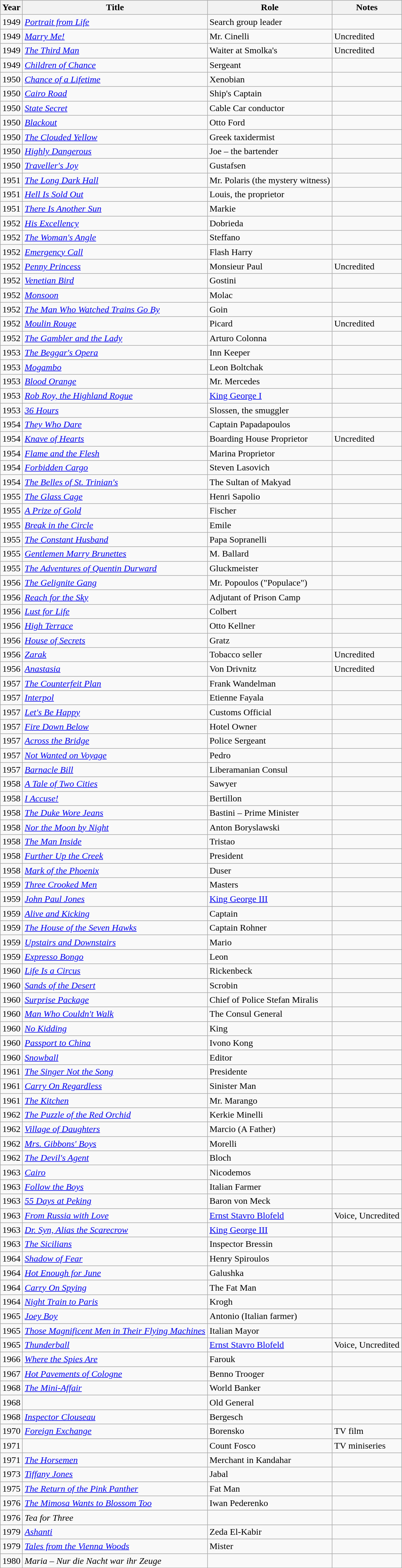<table class="wikitable sortable plainrowheaders">
<tr>
<th scope="col">Year</th>
<th scope="col">Title</th>
<th scope="col">Role</th>
<th scope="col" class="unsortable">Notes</th>
</tr>
<tr>
<td align="center">1949</td>
<td><em><a href='#'>Portrait from Life</a></em></td>
<td>Search group leader</td>
<td></td>
</tr>
<tr>
<td align="center">1949</td>
<td><em><a href='#'>Marry Me!</a></em></td>
<td>Mr. Cinelli</td>
<td>Uncredited</td>
</tr>
<tr>
<td align="center">1949</td>
<td data-sort-value="Third Man, The"><em><a href='#'>The Third Man</a></em></td>
<td>Waiter at Smolka's</td>
<td>Uncredited</td>
</tr>
<tr>
<td align="center">1949</td>
<td><em><a href='#'>Children of Chance</a></em></td>
<td>Sergeant</td>
<td></td>
</tr>
<tr>
<td align="center">1950</td>
<td><em><a href='#'>Chance of a Lifetime</a></em></td>
<td>Xenobian</td>
<td></td>
</tr>
<tr>
<td align="center">1950</td>
<td><em><a href='#'>Cairo Road</a></em></td>
<td>Ship's Captain</td>
<td></td>
</tr>
<tr>
<td align="center">1950</td>
<td><em><a href='#'>State Secret</a></em></td>
<td>Cable Car conductor</td>
<td></td>
</tr>
<tr>
<td align="center">1950</td>
<td><em><a href='#'>Blackout</a></em></td>
<td>Otto Ford</td>
<td></td>
</tr>
<tr>
<td align="center">1950</td>
<td data-sort-value="Clouded Yellow, The"><em><a href='#'>The Clouded Yellow</a></em></td>
<td>Greek taxidermist</td>
<td></td>
</tr>
<tr>
<td align="center">1950</td>
<td><em><a href='#'>Highly Dangerous</a></em></td>
<td>Joe – the bartender</td>
<td></td>
</tr>
<tr>
<td align="center">1950</td>
<td><em><a href='#'>Traveller's Joy</a></em></td>
<td>Gustafsen</td>
<td></td>
</tr>
<tr>
<td align="center">1951</td>
<td data-sort-value="Long Dark Hall, The"><em><a href='#'>The Long Dark Hall</a></em></td>
<td>Mr. Polaris (the mystery witness)</td>
<td></td>
</tr>
<tr>
<td align="center">1951</td>
<td><em><a href='#'>Hell Is Sold Out</a></em></td>
<td>Louis, the proprietor</td>
<td></td>
</tr>
<tr>
<td align="center">1951</td>
<td><em><a href='#'>There Is Another Sun</a></em></td>
<td>Markie</td>
<td></td>
</tr>
<tr>
<td align="center">1952</td>
<td><em><a href='#'>His Excellency</a></em></td>
<td>Dobrieda</td>
<td></td>
</tr>
<tr>
<td align="center">1952</td>
<td data-sort-value="Woman's Angle, The"><em><a href='#'>The Woman's Angle</a></em></td>
<td>Steffano</td>
<td></td>
</tr>
<tr>
<td align="center">1952</td>
<td><em><a href='#'>Emergency Call</a></em></td>
<td>Flash Harry</td>
<td></td>
</tr>
<tr>
<td align="center">1952</td>
<td><em><a href='#'>Penny Princess</a></em></td>
<td>Monsieur Paul</td>
<td>Uncredited</td>
</tr>
<tr>
<td align="center">1952</td>
<td><em><a href='#'>Venetian Bird</a></em></td>
<td>Gostini</td>
<td></td>
</tr>
<tr>
<td align="center">1952</td>
<td><em><a href='#'>Monsoon</a></em></td>
<td>Molac</td>
<td></td>
</tr>
<tr>
<td align="center">1952</td>
<td data-sort-value="Man Who Watched Trains Go By, The"><em><a href='#'>The Man Who Watched Trains Go By</a></em></td>
<td>Goin</td>
<td></td>
</tr>
<tr>
<td align="center">1952</td>
<td><em><a href='#'>Moulin Rouge</a></em></td>
<td>Picard</td>
<td>Uncredited</td>
</tr>
<tr>
<td align="center">1952</td>
<td data-sort-value="Gambler and the Lady, The"><em><a href='#'>The Gambler and the Lady</a></em></td>
<td>Arturo Colonna</td>
<td></td>
</tr>
<tr>
<td align="center">1953</td>
<td data-sort-value="Beggar's Opera, The"><em><a href='#'>The Beggar's Opera</a></em></td>
<td>Inn Keeper</td>
<td></td>
</tr>
<tr>
<td align="center">1953</td>
<td><em><a href='#'>Mogambo</a></em></td>
<td>Leon Boltchak</td>
<td></td>
</tr>
<tr>
<td align="center">1953</td>
<td><em><a href='#'>Blood Orange</a></em></td>
<td>Mr. Mercedes</td>
<td></td>
</tr>
<tr>
<td align="center">1953</td>
<td><em><a href='#'>Rob Roy, the Highland Rogue</a></em></td>
<td><a href='#'>King George I</a></td>
<td></td>
</tr>
<tr>
<td align="center">1953</td>
<td><em><a href='#'>36 Hours</a></em></td>
<td>Slossen, the smuggler</td>
<td></td>
</tr>
<tr>
<td align="center">1954</td>
<td><em><a href='#'>They Who Dare</a></em></td>
<td>Captain Papadapoulos</td>
<td></td>
</tr>
<tr>
<td align="center">1954</td>
<td><em><a href='#'>Knave of Hearts</a></em></td>
<td>Boarding House Proprietor</td>
<td>Uncredited</td>
</tr>
<tr>
<td align="center">1954</td>
<td><em><a href='#'>Flame and the Flesh</a></em></td>
<td>Marina Proprietor</td>
<td></td>
</tr>
<tr>
<td align="center">1954</td>
<td><em><a href='#'>Forbidden Cargo</a></em></td>
<td>Steven Lasovich</td>
<td></td>
</tr>
<tr>
<td align="center">1954</td>
<td data-sort-value="Belles of St. Trinian's, The"><em><a href='#'>The Belles of St. Trinian's</a></em></td>
<td>The Sultan of Makyad</td>
<td></td>
</tr>
<tr>
<td align="center">1955</td>
<td data-sort-value="Glass Cage, The"><em><a href='#'>The Glass Cage</a></em></td>
<td>Henri Sapolio</td>
<td></td>
</tr>
<tr>
<td align="center">1955</td>
<td data-sort-value="Prize of Gold, A"><em><a href='#'>A Prize of Gold</a></em></td>
<td>Fischer</td>
<td></td>
</tr>
<tr>
<td align="center">1955</td>
<td><em><a href='#'>Break in the Circle</a></em></td>
<td>Emile</td>
<td></td>
</tr>
<tr>
<td align="center">1955</td>
<td data-sort-value="Constant Husband, The"><em><a href='#'>The Constant Husband</a></em></td>
<td>Papa Sopranelli</td>
<td></td>
</tr>
<tr>
<td align="center">1955</td>
<td><em><a href='#'>Gentlemen Marry Brunettes</a></em></td>
<td>M. Ballard</td>
<td></td>
</tr>
<tr>
<td align="center">1955</td>
<td><em><a href='#'>The Adventures of Quentin Durward</a></em></td>
<td>Gluckmeister</td>
<td></td>
</tr>
<tr>
<td align="center">1956</td>
<td data-sort-value="Gelignite Gang, The"><em><a href='#'>The Gelignite Gang</a></em></td>
<td>Mr. Popoulos ("Populace")</td>
<td></td>
</tr>
<tr>
<td align="center">1956</td>
<td><em><a href='#'>Reach for the Sky</a></em></td>
<td>Adjutant of Prison Camp</td>
<td></td>
</tr>
<tr>
<td align="center">1956</td>
<td><em><a href='#'>Lust for Life</a></em></td>
<td>Colbert</td>
<td></td>
</tr>
<tr>
<td align="center">1956</td>
<td><em><a href='#'>High Terrace</a></em></td>
<td>Otto Kellner</td>
<td></td>
</tr>
<tr>
<td align="center">1956</td>
<td><em><a href='#'>House of Secrets</a></em></td>
<td>Gratz</td>
<td></td>
</tr>
<tr>
<td align="center">1956</td>
<td><em><a href='#'>Zarak</a></em></td>
<td>Tobacco seller</td>
<td>Uncredited</td>
</tr>
<tr>
<td align="center">1956</td>
<td><em><a href='#'>Anastasia</a></em></td>
<td>Von Drivnitz</td>
<td>Uncredited</td>
</tr>
<tr>
<td align="center">1957</td>
<td data-sort-value="Counterfeit Plan, The"><em><a href='#'>The Counterfeit Plan</a></em></td>
<td>Frank Wandelman</td>
<td></td>
</tr>
<tr>
<td align="center">1957</td>
<td><em><a href='#'>Interpol</a></em></td>
<td>Etienne Fayala</td>
<td></td>
</tr>
<tr>
<td align="center">1957</td>
<td><em><a href='#'>Let's Be Happy</a></em></td>
<td>Customs Official</td>
<td></td>
</tr>
<tr>
<td align="center">1957</td>
<td><em><a href='#'>Fire Down Below</a></em></td>
<td>Hotel Owner</td>
<td></td>
</tr>
<tr>
<td align="center">1957</td>
<td><em><a href='#'>Across the Bridge</a></em></td>
<td>Police Sergeant</td>
<td></td>
</tr>
<tr>
<td align="center">1957</td>
<td><em><a href='#'>Not Wanted on Voyage</a></em></td>
<td>Pedro</td>
<td></td>
</tr>
<tr>
<td align="center">1957</td>
<td><em><a href='#'>Barnacle Bill</a></em></td>
<td>Liberamanian Consul</td>
<td></td>
</tr>
<tr>
<td align="center">1958</td>
<td data-sort-value="Tale of Two Cities, A"><em><a href='#'>A Tale of Two Cities</a></em></td>
<td>Sawyer</td>
<td></td>
</tr>
<tr>
<td align="center">1958</td>
<td><em><a href='#'>I Accuse!</a></em></td>
<td>Bertillon</td>
<td></td>
</tr>
<tr>
<td align="center">1958</td>
<td data-sort-value="Duke Wore Jeans, The"><em><a href='#'>The Duke Wore Jeans</a></em></td>
<td>Bastini – Prime Minister</td>
<td></td>
</tr>
<tr>
<td align="center">1958</td>
<td><em><a href='#'>Nor the Moon by Night</a></em></td>
<td>Anton Boryslawski</td>
<td></td>
</tr>
<tr>
<td align="center">1958</td>
<td data-sort-value="Man Inside, The"><em><a href='#'>The Man Inside</a></em></td>
<td>Tristao</td>
<td></td>
</tr>
<tr>
<td align="center">1958</td>
<td><em><a href='#'>Further Up the Creek</a></em></td>
<td>President</td>
<td></td>
</tr>
<tr>
<td align="center">1958</td>
<td><em><a href='#'>Mark of the Phoenix</a></em></td>
<td>Duser</td>
<td></td>
</tr>
<tr>
<td align="center">1959</td>
<td><em><a href='#'>Three Crooked Men</a></em></td>
<td>Masters</td>
<td></td>
</tr>
<tr>
<td align="center">1959</td>
<td><em><a href='#'>John Paul Jones</a></em></td>
<td><a href='#'>King George III</a></td>
<td></td>
</tr>
<tr>
<td align="center">1959</td>
<td><em><a href='#'>Alive and Kicking</a></em></td>
<td>Captain</td>
<td></td>
</tr>
<tr>
<td align="center">1959</td>
<td data-sort-value="House of the Seven Hawks, The"><em><a href='#'>The House of the Seven Hawks</a></em></td>
<td>Captain Rohner</td>
<td></td>
</tr>
<tr>
<td align="center">1959</td>
<td><em><a href='#'>Upstairs and Downstairs</a></em></td>
<td>Mario</td>
<td></td>
</tr>
<tr>
<td align="center">1959</td>
<td><em><a href='#'>Expresso Bongo</a></em></td>
<td>Leon</td>
<td></td>
</tr>
<tr>
<td align="center">1960</td>
<td><em><a href='#'>Life Is a Circus</a></em></td>
<td>Rickenbeck</td>
<td></td>
</tr>
<tr>
<td align="center">1960</td>
<td><em><a href='#'>Sands of the Desert</a></em></td>
<td>Scrobin</td>
<td></td>
</tr>
<tr>
<td align="center">1960</td>
<td><em><a href='#'>Surprise Package</a></em></td>
<td>Chief of Police Stefan Miralis</td>
<td></td>
</tr>
<tr>
<td align="center">1960</td>
<td><em><a href='#'>Man Who Couldn't Walk</a></em></td>
<td>The Consul General</td>
<td></td>
</tr>
<tr>
<td align="center">1960</td>
<td><em><a href='#'>No Kidding</a></em></td>
<td>King</td>
<td></td>
</tr>
<tr>
<td align="center">1960</td>
<td><em><a href='#'>Passport to China</a></em></td>
<td>Ivono Kong</td>
<td></td>
</tr>
<tr>
<td align="center">1960</td>
<td><em><a href='#'>Snowball</a></em></td>
<td>Editor</td>
<td></td>
</tr>
<tr>
<td align="center">1961</td>
<td data-sort-value="Singer Not the Song, The"><em><a href='#'>The Singer Not the Song</a></em></td>
<td>Presidente</td>
<td></td>
</tr>
<tr>
<td align="center">1961</td>
<td><em><a href='#'>Carry On Regardless</a></em></td>
<td>Sinister Man</td>
<td></td>
</tr>
<tr>
<td align="center">1961</td>
<td data-sort-value="Kitchen, The"><em><a href='#'>The Kitchen</a></em></td>
<td>Mr. Marango</td>
<td></td>
</tr>
<tr>
<td align="center">1962</td>
<td data-sort-value="Puzzle of the Red Orchid, The"><em><a href='#'>The Puzzle of the Red Orchid</a></em></td>
<td>Kerkie Minelli</td>
<td></td>
</tr>
<tr>
<td align="center">1962</td>
<td><em><a href='#'>Village of Daughters</a></em></td>
<td>Marcio (A Father)</td>
<td></td>
</tr>
<tr>
<td align="center">1962</td>
<td><em><a href='#'>Mrs. Gibbons' Boys</a></em></td>
<td>Morelli</td>
<td></td>
</tr>
<tr>
<td align="center">1962</td>
<td data-sort-value="Devil's Agent, The"><em><a href='#'>The Devil's Agent</a></em></td>
<td>Bloch</td>
<td></td>
</tr>
<tr>
<td align="center">1963</td>
<td><em><a href='#'>Cairo</a></em></td>
<td>Nicodemos</td>
<td></td>
</tr>
<tr>
<td align="center">1963</td>
<td><em><a href='#'>Follow the Boys</a></em></td>
<td>Italian Farmer</td>
<td></td>
</tr>
<tr>
<td align="center">1963</td>
<td><em><a href='#'>55 Days at Peking</a></em></td>
<td>Baron von Meck</td>
<td></td>
</tr>
<tr>
<td align="center">1963</td>
<td><em><a href='#'>From Russia with Love</a></em></td>
<td><a href='#'>Ernst Stavro Blofeld</a></td>
<td>Voice, Uncredited</td>
</tr>
<tr>
<td align="center">1963</td>
<td><em><a href='#'>Dr. Syn, Alias the Scarecrow</a></em></td>
<td><a href='#'>King George III</a></td>
<td></td>
</tr>
<tr>
<td align="center">1963</td>
<td data-sort-value="Sicilians, The"><em><a href='#'>The Sicilians</a></em></td>
<td>Inspector Bressin</td>
<td></td>
</tr>
<tr>
<td align="center">1964</td>
<td><em><a href='#'>Shadow of Fear</a></em></td>
<td>Henry Spiroulos</td>
<td></td>
</tr>
<tr>
<td align="center">1964</td>
<td><em><a href='#'>Hot Enough for June</a></em></td>
<td>Galushka</td>
<td></td>
</tr>
<tr>
<td align="center">1964</td>
<td><em><a href='#'>Carry On Spying</a></em></td>
<td>The Fat Man</td>
<td></td>
</tr>
<tr>
<td align="center">1964</td>
<td><em><a href='#'>Night Train to Paris</a></em></td>
<td>Krogh</td>
<td></td>
</tr>
<tr>
<td align="center">1965</td>
<td><em><a href='#'>Joey Boy</a></em></td>
<td>Antonio (Italian farmer)</td>
<td></td>
</tr>
<tr>
<td align="center">1965</td>
<td><em><a href='#'>Those Magnificent Men in Their Flying Machines</a></em></td>
<td>Italian Mayor</td>
<td></td>
</tr>
<tr>
<td align="center">1965</td>
<td><em><a href='#'>Thunderball</a></em></td>
<td><a href='#'>Ernst Stavro Blofeld</a></td>
<td>Voice, Uncredited</td>
</tr>
<tr>
<td align="center">1966</td>
<td><em><a href='#'>Where the Spies Are</a></em></td>
<td>Farouk</td>
<td></td>
</tr>
<tr>
<td align="center">1967</td>
<td><em><a href='#'>Hot Pavements of Cologne</a></em></td>
<td>Benno Trooger</td>
<td></td>
</tr>
<tr>
<td align="center">1968</td>
<td data-sort-value="Mini-Affair, The"><em><a href='#'>The Mini-Affair</a></em></td>
<td>World Banker</td>
<td></td>
</tr>
<tr>
<td align="center">1968</td>
<td><em></em></td>
<td>Old General</td>
<td></td>
</tr>
<tr>
<td align="center">1968</td>
<td><em><a href='#'>Inspector Clouseau</a></em></td>
<td>Bergesch</td>
<td></td>
</tr>
<tr>
<td align="center">1970</td>
<td><em><a href='#'>Foreign Exchange</a></em></td>
<td>Borensko</td>
<td>TV film</td>
</tr>
<tr>
<td align="center">1971</td>
<td data-sort-value="Woman in White"><em></em></td>
<td>Count Fosco</td>
<td>TV miniseries</td>
</tr>
<tr>
<td align="center">1971</td>
<td data-sort-value="Horsemen, The"><em><a href='#'>The Horsemen</a></em></td>
<td>Merchant in Kandahar</td>
<td></td>
</tr>
<tr>
<td align="center">1973</td>
<td><em><a href='#'>Tiffany Jones</a></em></td>
<td>Jabal</td>
<td></td>
</tr>
<tr>
<td align="center">1975</td>
<td data-sort-value="Return of the Pink Panther, The"><em><a href='#'>The Return of the Pink Panther</a></em></td>
<td>Fat Man</td>
<td></td>
</tr>
<tr>
<td align="center">1976</td>
<td><em><a href='#'>The Mimosa Wants to Blossom Too</a></em></td>
<td>Iwan Pederenko</td>
<td></td>
</tr>
<tr>
<td align="center">1976</td>
<td><em>Tea for Three</em></td>
<td></td>
<td></td>
</tr>
<tr>
<td align="center">1979</td>
<td><em><a href='#'>Ashanti</a></em></td>
<td>Zeda El-Kabir</td>
<td></td>
</tr>
<tr>
<td align="center">1979</td>
<td><em><a href='#'>Tales from the Vienna Woods</a></em></td>
<td>Mister</td>
<td></td>
</tr>
<tr>
<td align="center">1980</td>
<td><em>Maria – Nur die Nacht war ihr Zeuge</em></td>
<td></td>
<td></td>
</tr>
<tr>
</tr>
</table>
